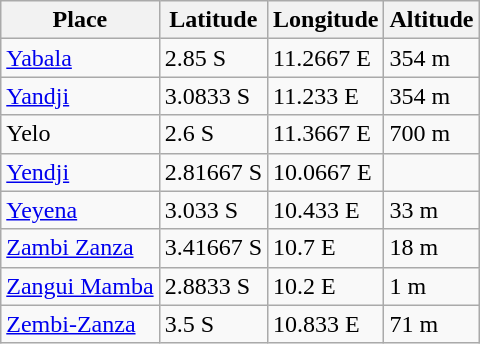<table class="wikitable">
<tr>
<th>Place</th>
<th>Latitude</th>
<th>Longitude</th>
<th>Altitude</th>
</tr>
<tr>
<td><a href='#'>Yabala</a></td>
<td>2.85 S</td>
<td>11.2667 E</td>
<td>354 m</td>
</tr>
<tr>
<td><a href='#'>Yandji</a></td>
<td>3.0833 S</td>
<td>11.233 E</td>
<td>354 m</td>
</tr>
<tr>
<td>Yelo</td>
<td>2.6 S</td>
<td>11.3667 E</td>
<td>700 m</td>
</tr>
<tr>
<td><a href='#'>Yendji</a></td>
<td>2.81667 S</td>
<td>10.0667 E</td>
<td></td>
</tr>
<tr>
<td><a href='#'>Yeyena</a></td>
<td>3.033 S</td>
<td>10.433 E</td>
<td>33 m</td>
</tr>
<tr>
<td><a href='#'>Zambi Zanza</a></td>
<td>3.41667 S</td>
<td>10.7 E</td>
<td>18 m</td>
</tr>
<tr>
<td><a href='#'>Zangui Mamba</a></td>
<td>2.8833 S</td>
<td>10.2 E</td>
<td>1 m</td>
</tr>
<tr>
<td><a href='#'>Zembi-Zanza</a></td>
<td>3.5 S</td>
<td>10.833 E</td>
<td>71 m</td>
</tr>
</table>
